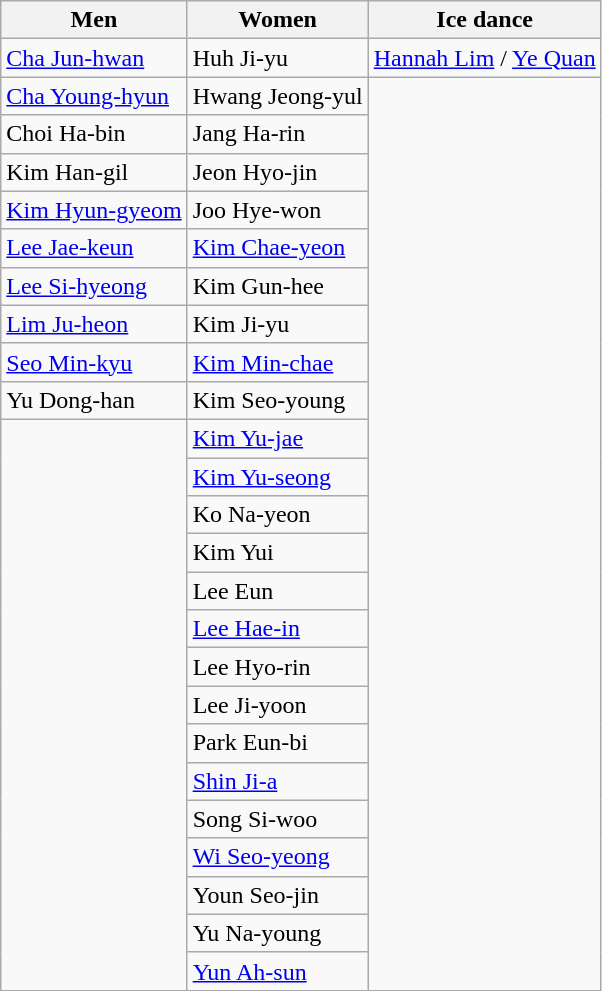<table class="wikitable">
<tr>
<th>Men</th>
<th>Women</th>
<th>Ice dance</th>
</tr>
<tr>
<td><a href='#'>Cha Jun-hwan</a></td>
<td>Huh Ji-yu</td>
<td><a href='#'>Hannah Lim</a> / <a href='#'>Ye Quan</a></td>
</tr>
<tr>
<td><a href='#'>Cha Young-hyun</a></td>
<td>Hwang Jeong-yul</td>
<td rowspan=26></td>
</tr>
<tr>
<td>Choi Ha-bin</td>
<td>Jang Ha-rin</td>
</tr>
<tr>
<td>Kim Han-gil</td>
<td>Jeon Hyo-jin</td>
</tr>
<tr>
<td><a href='#'>Kim Hyun-gyeom</a></td>
<td>Joo Hye-won</td>
</tr>
<tr>
<td><a href='#'>Lee Jae-keun</a></td>
<td><a href='#'>Kim Chae-yeon</a></td>
</tr>
<tr>
<td><a href='#'>Lee Si-hyeong</a></td>
<td>Kim Gun-hee</td>
</tr>
<tr>
<td><a href='#'>Lim Ju-heon</a></td>
<td>Kim Ji-yu</td>
</tr>
<tr>
<td><a href='#'>Seo Min-kyu</a></td>
<td><a href='#'>Kim Min-chae</a></td>
</tr>
<tr>
<td>Yu Dong-han</td>
<td>Kim Seo-young</td>
</tr>
<tr>
<td rowspan=15></td>
<td><a href='#'>Kim Yu-jae</a></td>
</tr>
<tr>
<td><a href='#'>Kim Yu-seong</a></td>
</tr>
<tr>
<td>Ko Na-yeon</td>
</tr>
<tr>
<td>Kim Yui</td>
</tr>
<tr>
<td>Lee Eun</td>
</tr>
<tr>
<td><a href='#'>Lee Hae-in</a></td>
</tr>
<tr>
<td>Lee Hyo-rin</td>
</tr>
<tr>
<td>Lee Ji-yoon</td>
</tr>
<tr>
<td>Park Eun-bi</td>
</tr>
<tr>
<td><a href='#'>Shin Ji-a</a></td>
</tr>
<tr>
<td>Song Si-woo</td>
</tr>
<tr>
<td><a href='#'>Wi Seo-yeong</a></td>
</tr>
<tr>
<td>Youn Seo-jin</td>
</tr>
<tr>
<td>Yu Na-young</td>
</tr>
<tr>
<td><a href='#'>Yun Ah-sun</a></td>
</tr>
</table>
